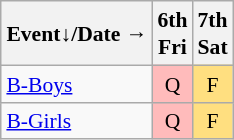<table class="wikitable" style="margin:0.5em auto; font-size:90%; line-height:1.25em; text-align:center">
<tr>
<th>Event↓/Date →</th>
<th>6th<br>Fri</th>
<th>7th<br>Sat</th>
</tr>
<tr>
<td align="left"><a href='#'>B-Boys</a></td>
<td bgcolor="#FFBBBB">Q</td>
<td bgcolor="#FFDF80">F</td>
</tr>
<tr>
<td align="left"><a href='#'>B-Girls</a></td>
<td bgcolor="#FFBBBB">Q</td>
<td bgcolor="#FFDF80">F</td>
</tr>
</table>
